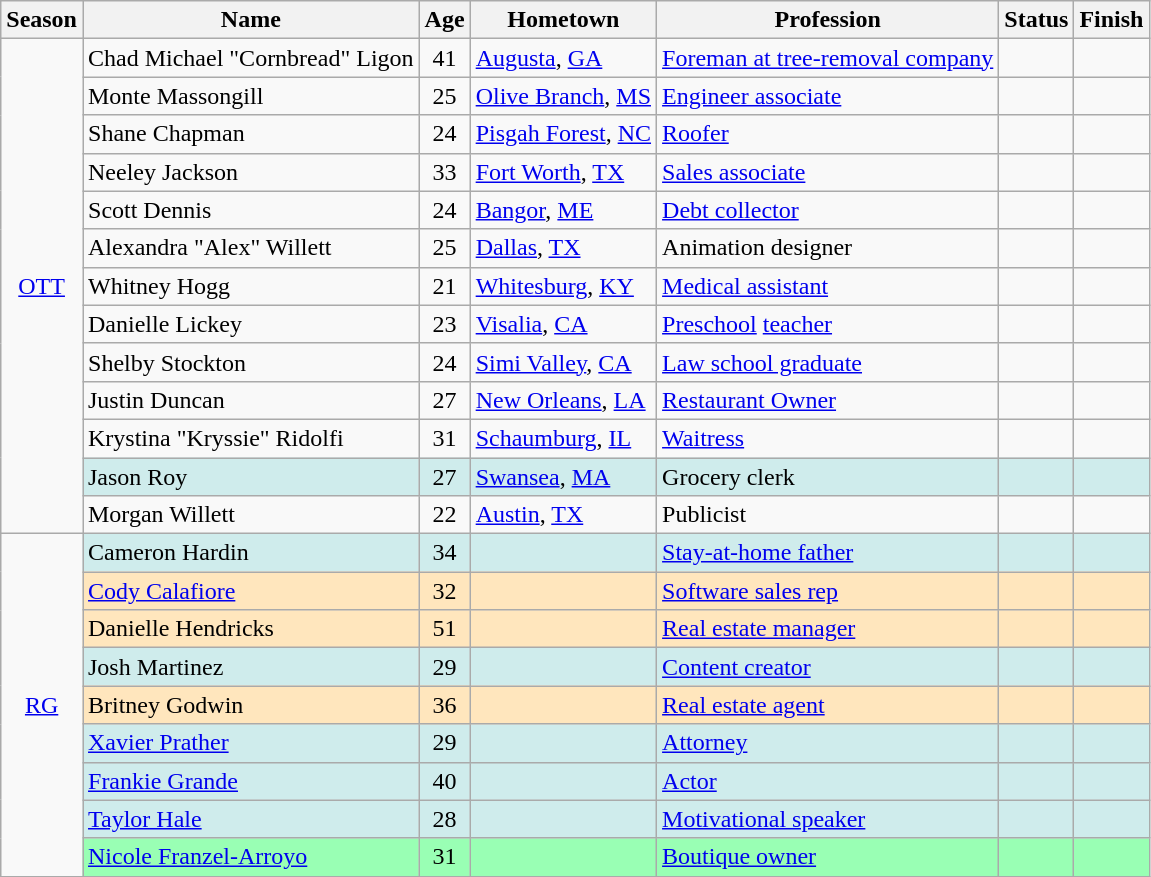<table class="wikitable sortable plainrowheaders">
<tr>
<th>Season</th>
<th>Name</th>
<th>Age</th>
<th>Hometown</th>
<th class>Profession</th>
<th>Status</th>
<th>Finish</th>
</tr>
<tr>
<td style="text-align:center;" rowspan="13"><a href='#'>OTT</a></td>
<td>Chad Michael "Cornbread" Ligon</td>
<td style="text-align:center;">41</td>
<td><a href='#'>Augusta</a>, <a href='#'>GA</a></td>
<td><a href='#'>Foreman at tree-removal company</a></td>
<td></td>
<td></td>
</tr>
<tr>
<td>Monte Massongill</td>
<td style="text-align:center;">25</td>
<td><a href='#'>Olive Branch</a>, <a href='#'>MS</a></td>
<td><a href='#'>Engineer associate</a></td>
<td></td>
<td></td>
</tr>
<tr>
<td>Shane Chapman</td>
<td style="text-align:center;">24</td>
<td><a href='#'>Pisgah Forest</a>, <a href='#'>NC</a></td>
<td><a href='#'>Roofer</a></td>
<td></td>
<td></td>
</tr>
<tr>
<td>Neeley Jackson</td>
<td style="text-align:center;">33</td>
<td><a href='#'>Fort Worth</a>, <a href='#'>TX</a></td>
<td><a href='#'>Sales associate</a></td>
<td></td>
<td></td>
</tr>
<tr>
<td>Scott Dennis</td>
<td style="text-align:center;">24</td>
<td><a href='#'>Bangor</a>, <a href='#'>ME</a></td>
<td><a href='#'>Debt collector</a></td>
<td></td>
<td></td>
</tr>
<tr>
<td>Alexandra "Alex" Willett</td>
<td style="text-align:center;">25</td>
<td><a href='#'>Dallas</a>, <a href='#'>TX</a></td>
<td>Animation designer</td>
<td></td>
<td></td>
</tr>
<tr>
<td>Whitney Hogg</td>
<td style="text-align:center;">21</td>
<td><a href='#'>Whitesburg</a>, <a href='#'>KY</a></td>
<td><a href='#'>Medical assistant</a></td>
<td></td>
<td></td>
</tr>
<tr>
<td>Danielle Lickey</td>
<td style="text-align:center;">23</td>
<td><a href='#'>Visalia</a>, <a href='#'>CA</a></td>
<td><a href='#'>Preschool</a> <a href='#'>teacher</a></td>
<td></td>
<td></td>
</tr>
<tr>
<td>Shelby Stockton</td>
<td style="text-align:center;">24</td>
<td><a href='#'>Simi Valley</a>, <a href='#'>CA</a></td>
<td><a href='#'>Law school graduate</a></td>
<td></td>
<td></td>
</tr>
<tr>
<td>Justin Duncan</td>
<td style="text-align:center;">27</td>
<td><a href='#'>New Orleans</a>, <a href='#'>LA</a></td>
<td><a href='#'>Restaurant Owner</a></td>
<td></td>
<td></td>
</tr>
<tr>
<td>Krystina "Kryssie" Ridolfi</td>
<td style="text-align:center;">31</td>
<td><a href='#'>Schaumburg</a>, <a href='#'>IL</a></td>
<td><a href='#'>Waitress</a></td>
<td></td>
<td></td>
</tr>
<tr style="background:#cfecec;">
<td>Jason Roy</td>
<td style="text-align:center;">27</td>
<td><a href='#'>Swansea</a>, <a href='#'>MA</a></td>
<td>Grocery clerk</td>
<td></td>
<td></td>
</tr>
<tr>
<td>Morgan Willett</td>
<td style="text-align:center;">22</td>
<td><a href='#'>Austin</a>, <a href='#'>TX</a></td>
<td>Publicist</td>
<td></td>
<td></td>
</tr>
<tr>
<td style="text-align:center;" rowspan="9"><a href='#'>RG</a></td>
<td style="background:#cfecec;">Cameron Hardin</td>
<td style="background:#cfecec; text-align:center;">34</td>
<td style="background:#cfecec;"></td>
<td style="background:#cfecec;"><a href='#'>Stay-at-home father</a></td>
<td style="background:#cfecec;"></td>
<td style="background:#cfecec;"></td>
</tr>
<tr style="background:#ffe6bd;">
<td><a href='#'>Cody Calafiore</a></td>
<td style="text-align:center;">32</td>
<td></td>
<td><a href='#'>Software sales rep</a></td>
<td></td>
<td></td>
</tr>
<tr style="background:#ffe6bd;">
<td>Danielle Hendricks</td>
<td style="text-align:center;">51</td>
<td></td>
<td><a href='#'>Real estate manager</a></td>
<td></td>
<td></td>
</tr>
<tr style="background:#cfecec;">
<td>Josh Martinez</td>
<td style="text-align:center;">29</td>
<td></td>
<td><a href='#'>Content creator</a></td>
<td></td>
<td></td>
</tr>
<tr style="background:#ffe6bd;">
<td>Britney Godwin</td>
<td style="background:#ffe6bd; text-align:center;">36</td>
<td></td>
<td><a href='#'>Real estate agent</a></td>
<td></td>
<td></td>
</tr>
<tr style="background:#cfecec;">
<td><a href='#'>Xavier Prather</a></td>
<td style="text-align:center;">29</td>
<td></td>
<td><a href='#'>Attorney</a></td>
<td></td>
<td></td>
</tr>
<tr style="background:#cfecec;">
<td><a href='#'>Frankie Grande</a></td>
<td style="text-align:center;">40</td>
<td></td>
<td><a href='#'>Actor</a></td>
<td></td>
<td></td>
</tr>
<tr style="background:#cfecec;">
<td><a href='#'>Taylor Hale</a></td>
<td style="text-align:center;">28</td>
<td></td>
<td><a href='#'>Motivational speaker</a></td>
<td></td>
<td></td>
</tr>
<tr style="background:#99ffb4;">
<td><a href='#'>Nicole Franzel-Arroyo</a></td>
<td style="text-align:center;">31</td>
<td></td>
<td><a href='#'>Boutique owner</a></td>
<td></td>
<td></td>
</tr>
</table>
